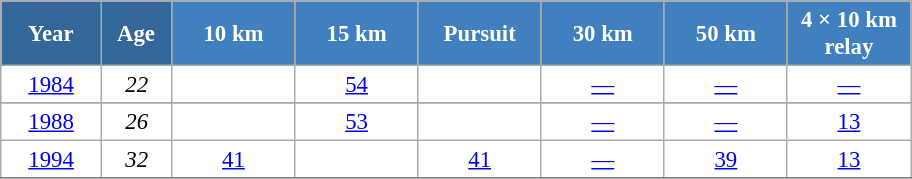<table class="wikitable" style="font-size:95%; text-align:center; border:grey solid 1px; border-collapse:collapse; background:#ffffff;">
<tr>
<th style="background-color:#369; color:white; width:60px;"> Year </th>
<th style="background-color:#369; color:white; width:40px;"> Age </th>
<th style="background-color:#4180be; color:white; width:75px;"> 10 km </th>
<th style="background-color:#4180be; color:white; width:75px;"> 15 km </th>
<th style="background-color:#4180be; color:white; width:75px;"> Pursuit </th>
<th style="background-color:#4180be; color:white; width:75px;"> 30 km </th>
<th style="background-color:#4180be; color:white; width:75px;"> 50 km </th>
<th style="background-color:#4180be; color:white; width:75px;"> 4 × 10 km <br> relay </th>
</tr>
<tr>
<td><a href='#'>1984</a></td>
<td><em>22</em></td>
<td></td>
<td><a href='#'>54</a></td>
<td></td>
<td><a href='#'>—</a></td>
<td><a href='#'>—</a></td>
<td><a href='#'>—</a></td>
</tr>
<tr>
</tr>
<tr>
<td><a href='#'>1988</a></td>
<td><em>26</em></td>
<td></td>
<td><a href='#'>53</a></td>
<td></td>
<td><a href='#'>—</a></td>
<td><a href='#'>—</a></td>
<td><a href='#'>13</a></td>
</tr>
<tr>
<td><a href='#'>1994</a></td>
<td><em>32</em></td>
<td><a href='#'>41</a></td>
<td></td>
<td><a href='#'>41</a></td>
<td><a href='#'>—</a></td>
<td><a href='#'>39</a></td>
<td><a href='#'>13</a></td>
</tr>
<tr>
</tr>
</table>
